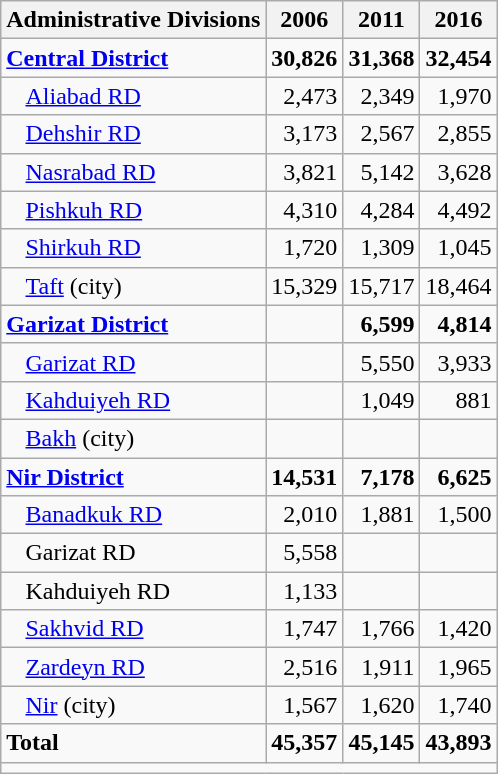<table class="wikitable">
<tr>
<th>Administrative Divisions</th>
<th>2006</th>
<th>2011</th>
<th>2016</th>
</tr>
<tr>
<td><strong><a href='#'>Central District</a></strong></td>
<td style="text-align: right;"><strong>30,826</strong></td>
<td style="text-align: right;"><strong>31,368</strong></td>
<td style="text-align: right;"><strong>32,454</strong></td>
</tr>
<tr>
<td style="padding-left: 1em;"><a href='#'>Aliabad RD</a></td>
<td style="text-align: right;">2,473</td>
<td style="text-align: right;">2,349</td>
<td style="text-align: right;">1,970</td>
</tr>
<tr>
<td style="padding-left: 1em;"><a href='#'>Dehshir RD</a></td>
<td style="text-align: right;">3,173</td>
<td style="text-align: right;">2,567</td>
<td style="text-align: right;">2,855</td>
</tr>
<tr>
<td style="padding-left: 1em;"><a href='#'>Nasrabad RD</a></td>
<td style="text-align: right;">3,821</td>
<td style="text-align: right;">5,142</td>
<td style="text-align: right;">3,628</td>
</tr>
<tr>
<td style="padding-left: 1em;"><a href='#'>Pishkuh RD</a></td>
<td style="text-align: right;">4,310</td>
<td style="text-align: right;">4,284</td>
<td style="text-align: right;">4,492</td>
</tr>
<tr>
<td style="padding-left: 1em;"><a href='#'>Shirkuh RD</a></td>
<td style="text-align: right;">1,720</td>
<td style="text-align: right;">1,309</td>
<td style="text-align: right;">1,045</td>
</tr>
<tr>
<td style="padding-left: 1em;"><a href='#'>Taft</a> (city)</td>
<td style="text-align: right;">15,329</td>
<td style="text-align: right;">15,717</td>
<td style="text-align: right;">18,464</td>
</tr>
<tr>
<td><strong><a href='#'>Garizat District</a></strong></td>
<td style="text-align: right;"></td>
<td style="text-align: right;"><strong>6,599</strong></td>
<td style="text-align: right;"><strong>4,814</strong></td>
</tr>
<tr>
<td style="padding-left: 1em;"><a href='#'>Garizat RD</a></td>
<td style="text-align: right;"></td>
<td style="text-align: right;">5,550</td>
<td style="text-align: right;">3,933</td>
</tr>
<tr>
<td style="padding-left: 1em;"><a href='#'>Kahduiyeh RD</a></td>
<td style="text-align: right;"></td>
<td style="text-align: right;">1,049</td>
<td style="text-align: right;">881</td>
</tr>
<tr>
<td style="padding-left: 1em;"><a href='#'>Bakh</a> (city)</td>
<td style="text-align: right;"></td>
<td style="text-align: right;"></td>
<td style="text-align: right;"></td>
</tr>
<tr>
<td><strong><a href='#'>Nir District</a></strong></td>
<td style="text-align: right;"><strong>14,531</strong></td>
<td style="text-align: right;"><strong>7,178</strong></td>
<td style="text-align: right;"><strong>6,625</strong></td>
</tr>
<tr>
<td style="padding-left: 1em;"><a href='#'>Banadkuk RD</a></td>
<td style="text-align: right;">2,010</td>
<td style="text-align: right;">1,881</td>
<td style="text-align: right;">1,500</td>
</tr>
<tr>
<td style="padding-left: 1em;">Garizat RD</td>
<td style="text-align: right;">5,558</td>
<td style="text-align: right;"></td>
<td style="text-align: right;"></td>
</tr>
<tr>
<td style="padding-left: 1em;">Kahduiyeh RD</td>
<td style="text-align: right;">1,133</td>
<td style="text-align: right;"></td>
<td style="text-align: right;"></td>
</tr>
<tr>
<td style="padding-left: 1em;"><a href='#'>Sakhvid RD</a></td>
<td style="text-align: right;">1,747</td>
<td style="text-align: right;">1,766</td>
<td style="text-align: right;">1,420</td>
</tr>
<tr>
<td style="padding-left: 1em;"><a href='#'>Zardeyn RD</a></td>
<td style="text-align: right;">2,516</td>
<td style="text-align: right;">1,911</td>
<td style="text-align: right;">1,965</td>
</tr>
<tr>
<td style="padding-left: 1em;"><a href='#'>Nir</a> (city)</td>
<td style="text-align: right;">1,567</td>
<td style="text-align: right;">1,620</td>
<td style="text-align: right;">1,740</td>
</tr>
<tr>
<td><strong>Total</strong></td>
<td style="text-align: right;"><strong>45,357</strong></td>
<td style="text-align: right;"><strong>45,145</strong></td>
<td style="text-align: right;"><strong>43,893</strong></td>
</tr>
<tr>
<td colspan=4></td>
</tr>
</table>
